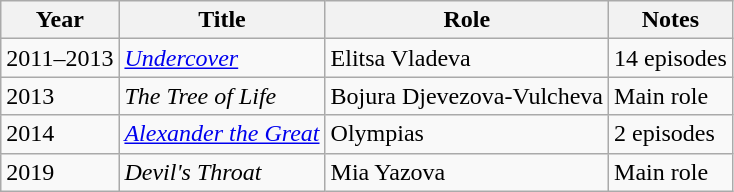<table class="wikitable">
<tr>
<th>Year</th>
<th>Title</th>
<th>Role</th>
<th>Notes</th>
</tr>
<tr>
<td>2011–2013</td>
<td><em><a href='#'>Undercover</a></em></td>
<td>Elitsa Vladeva</td>
<td>14 episodes</td>
</tr>
<tr>
<td>2013</td>
<td><em>The Tree of Life</em></td>
<td>Bojura Djevezova-Vulcheva</td>
<td>Main role</td>
</tr>
<tr>
<td>2014</td>
<td><em><a href='#'>Alexander the Great</a></em></td>
<td>Olympias</td>
<td>2 episodes</td>
</tr>
<tr>
<td>2019</td>
<td><em>Devil's Throat</em></td>
<td>Mia Yazova</td>
<td>Main role</td>
</tr>
</table>
